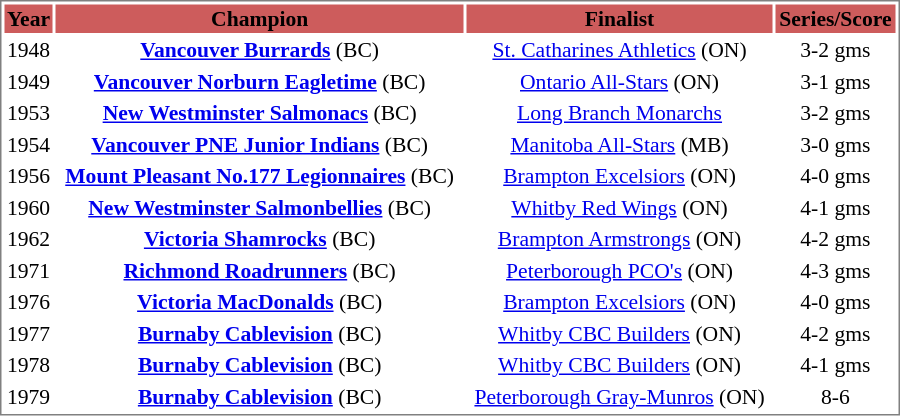<table cellpadding="0">
<tr style="text-align:left; vertical-align:top;">
<td></td>
<td><br><table cellpadding="1"  style="width:600px; font-size:90%; border:1px solid gray;">
<tr style="text-align:center;">
<th style="background:#cd5c5c; width:30px;"><strong>Year</strong></th>
<th style="background: #CD5C5C;"><strong>Champion</strong></th>
<th style="background: #CD5C5C;"><strong>Finalist</strong></th>
<th style="background: #CD5C5C;"><strong>Series/Score</strong></th>
</tr>
<tr style="text-align:center;">
<td>1948</td>
<td><strong><a href='#'>Vancouver Burrards</a></strong> (BC)</td>
<td><a href='#'>St. Catharines Athletics</a> (ON)</td>
<td>3-2 gms</td>
</tr>
<tr style="text-align:center;">
<td>1949</td>
<td><strong><a href='#'>Vancouver Norburn Eagletime</a></strong> (BC)</td>
<td><a href='#'>Ontario All-Stars</a> (ON)</td>
<td>3-1 gms</td>
</tr>
<tr style="text-align:center;">
<td>1953</td>
<td><strong><a href='#'>New Westminster Salmonacs</a></strong> (BC)</td>
<td><a href='#'>Long Branch Monarchs</a></td>
<td>3-2 gms</td>
</tr>
<tr style="text-align:center;">
<td>1954</td>
<td><strong><a href='#'>Vancouver PNE Junior Indians</a></strong> (BC)</td>
<td><a href='#'>Manitoba All-Stars</a> (MB)</td>
<td>3-0 gms</td>
</tr>
<tr style="text-align:center;">
<td>1956</td>
<td><strong><a href='#'>Mount Pleasant No.177 Legionnaires</a></strong> (BC)</td>
<td><a href='#'>Brampton Excelsiors</a> (ON)</td>
<td>4-0 gms</td>
</tr>
<tr style="text-align:center;">
<td>1960</td>
<td><strong><a href='#'>New Westminster Salmonbellies</a></strong> (BC)</td>
<td><a href='#'>Whitby Red Wings</a> (ON)</td>
<td>4-1 gms</td>
</tr>
<tr style="text-align:center;">
<td>1962</td>
<td><strong><a href='#'>Victoria Shamrocks</a></strong> (BC)</td>
<td><a href='#'>Brampton Armstrongs</a> (ON)</td>
<td>4-2 gms</td>
</tr>
<tr style="text-align:center;">
<td>1971</td>
<td><strong><a href='#'>Richmond Roadrunners</a></strong> (BC)</td>
<td><a href='#'>Peterborough PCO's</a> (ON)</td>
<td>4-3 gms</td>
</tr>
<tr style="text-align:center;">
<td>1976</td>
<td><strong><a href='#'>Victoria MacDonalds</a></strong> (BC)</td>
<td><a href='#'>Brampton Excelsiors</a> (ON)</td>
<td>4-0 gms</td>
</tr>
<tr style="text-align:center;">
<td>1977</td>
<td><strong><a href='#'>Burnaby Cablevision</a></strong> (BC)</td>
<td><a href='#'>Whitby CBC Builders</a> (ON)</td>
<td>4-2 gms</td>
</tr>
<tr style="text-align:center;">
<td>1978</td>
<td><strong><a href='#'>Burnaby Cablevision</a></strong> (BC)</td>
<td><a href='#'>Whitby CBC Builders</a> (ON)</td>
<td>4-1 gms</td>
</tr>
<tr style="text-align:center;">
<td>1979</td>
<td><strong><a href='#'>Burnaby Cablevision</a></strong> (BC)</td>
<td><a href='#'>Peterborough Gray-Munros</a> (ON)</td>
<td>8-6</td>
</tr>
</table>
</td>
</tr>
</table>
